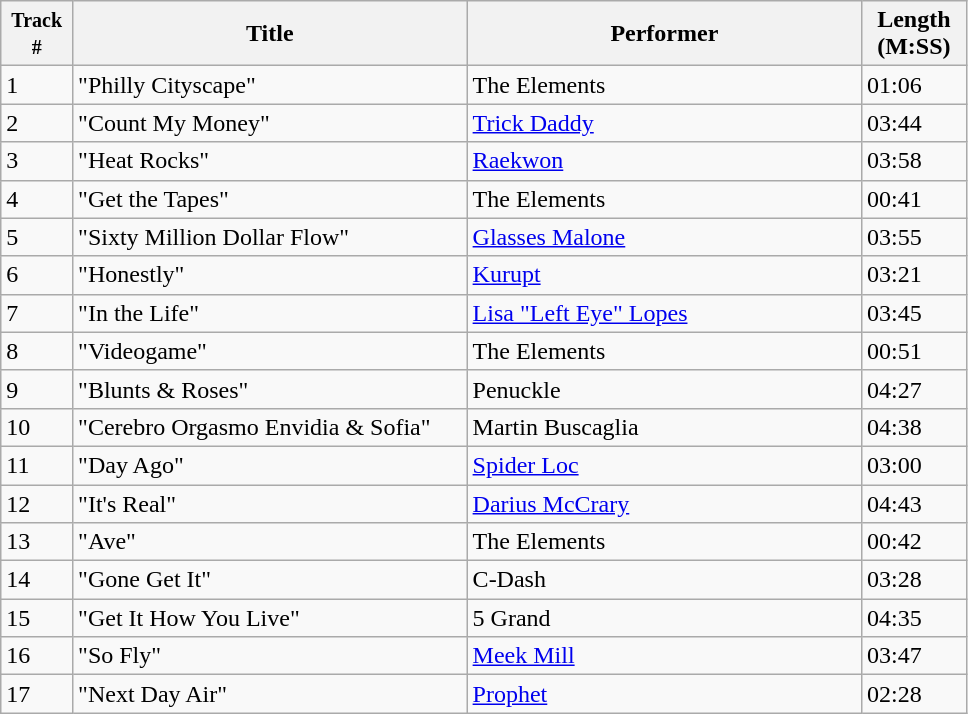<table class=wikitable width="51%">
<tr>
<th width=1%><small>Track #</small></th>
<th width=20%>Title</th>
<th width=20%>Performer</th>
<th width=2%>Length<br>(M:SS)</th>
</tr>
<tr>
<td>1</td>
<td>"Philly Cityscape"</td>
<td>The Elements</td>
<td>01:06</td>
</tr>
<tr>
<td>2</td>
<td>"Count My Money"</td>
<td><a href='#'>Trick Daddy</a></td>
<td>03:44</td>
</tr>
<tr>
<td>3</td>
<td>"Heat Rocks"</td>
<td><a href='#'>Raekwon</a></td>
<td>03:58</td>
</tr>
<tr>
<td>4</td>
<td>"Get the Tapes"</td>
<td>The Elements</td>
<td>00:41</td>
</tr>
<tr>
<td>5</td>
<td>"Sixty Million Dollar Flow"</td>
<td><a href='#'>Glasses Malone</a></td>
<td>03:55</td>
</tr>
<tr>
<td>6</td>
<td>"Honestly"</td>
<td><a href='#'>Kurupt</a></td>
<td>03:21</td>
</tr>
<tr>
<td>7</td>
<td>"In the Life"</td>
<td><a href='#'>Lisa "Left Eye" Lopes</a></td>
<td>03:45</td>
</tr>
<tr>
<td>8</td>
<td>"Videogame"</td>
<td>The Elements</td>
<td>00:51</td>
</tr>
<tr>
<td>9</td>
<td>"Blunts & Roses"</td>
<td>Penuckle</td>
<td>04:27</td>
</tr>
<tr>
<td>10</td>
<td>"Cerebro Orgasmo Envidia & Sofia"</td>
<td>Martin Buscaglia</td>
<td>04:38</td>
</tr>
<tr>
<td>11</td>
<td>"Day Ago"</td>
<td><a href='#'>Spider Loc</a></td>
<td>03:00</td>
</tr>
<tr>
<td>12</td>
<td>"It's Real"</td>
<td><a href='#'>Darius McCrary</a></td>
<td>04:43</td>
</tr>
<tr>
<td>13</td>
<td>"Ave"</td>
<td>The Elements</td>
<td>00:42</td>
</tr>
<tr>
<td>14</td>
<td>"Gone Get It"</td>
<td>C-Dash</td>
<td>03:28</td>
</tr>
<tr>
<td>15</td>
<td>"Get It How You Live"</td>
<td>5 Grand</td>
<td>04:35</td>
</tr>
<tr>
<td>16</td>
<td>"So Fly"</td>
<td><a href='#'>Meek Mill</a></td>
<td>03:47</td>
</tr>
<tr>
<td>17</td>
<td>"Next Day Air"</td>
<td><a href='#'>Prophet</a></td>
<td>02:28</td>
</tr>
</table>
